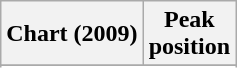<table class="wikitable plainrowheaders sortable" style="text-align:center;">
<tr>
<th scope="col">Chart (2009)</th>
<th scope="col">Peak<br>position</th>
</tr>
<tr>
</tr>
<tr>
</tr>
</table>
